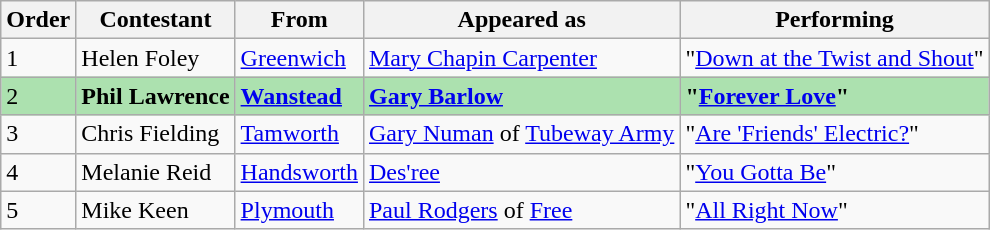<table class="wikitable">
<tr>
<th>Order</th>
<th>Contestant</th>
<th>From</th>
<th>Appeared as</th>
<th>Performing</th>
</tr>
<tr>
<td>1</td>
<td>Helen Foley</td>
<td><a href='#'>Greenwich</a></td>
<td><a href='#'>Mary Chapin Carpenter</a></td>
<td>"<a href='#'>Down at the Twist and Shout</a>"</td>
</tr>
<tr style="background:#ACE1AF;">
<td>2</td>
<td><strong>Phil Lawrence</strong></td>
<td><strong><a href='#'>Wanstead</a></strong></td>
<td><strong><a href='#'>Gary Barlow</a></strong></td>
<td><strong>"<a href='#'>Forever Love</a>"</strong></td>
</tr>
<tr>
<td>3</td>
<td>Chris Fielding</td>
<td><a href='#'>Tamworth</a></td>
<td><a href='#'>Gary Numan</a> of <a href='#'>Tubeway Army</a></td>
<td>"<a href='#'>Are 'Friends' Electric?</a>"</td>
</tr>
<tr>
<td>4</td>
<td>Melanie Reid</td>
<td><a href='#'>Handsworth</a></td>
<td><a href='#'>Des'ree</a></td>
<td>"<a href='#'>You Gotta Be</a>"</td>
</tr>
<tr>
<td>5</td>
<td>Mike Keen</td>
<td><a href='#'>Plymouth</a></td>
<td><a href='#'>Paul Rodgers</a> of <a href='#'>Free</a></td>
<td>"<a href='#'>All Right Now</a>"</td>
</tr>
</table>
